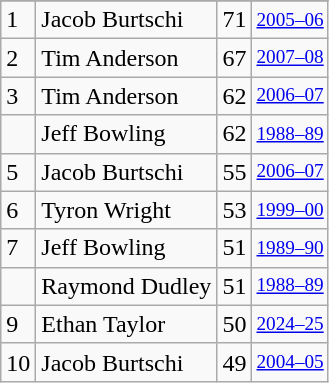<table class="wikitable">
<tr>
</tr>
<tr>
<td>1</td>
<td>Jacob Burtschi</td>
<td>71</td>
<td style="font-size:80%;"><a href='#'>2005–06</a></td>
</tr>
<tr>
<td>2</td>
<td>Tim Anderson</td>
<td>67</td>
<td style="font-size:80%;"><a href='#'>2007–08</a></td>
</tr>
<tr>
<td>3</td>
<td>Tim Anderson</td>
<td>62</td>
<td style="font-size:80%;"><a href='#'>2006–07</a></td>
</tr>
<tr>
<td></td>
<td>Jeff Bowling</td>
<td>62</td>
<td style="font-size:80%;"><a href='#'>1988–89</a></td>
</tr>
<tr>
<td>5</td>
<td>Jacob Burtschi</td>
<td>55</td>
<td style="font-size:80%;"><a href='#'>2006–07</a></td>
</tr>
<tr>
<td>6</td>
<td>Tyron Wright</td>
<td>53</td>
<td style="font-size:80%;"><a href='#'>1999–00</a></td>
</tr>
<tr>
<td>7</td>
<td>Jeff Bowling</td>
<td>51</td>
<td style="font-size:80%;"><a href='#'>1989–90</a></td>
</tr>
<tr>
<td></td>
<td>Raymond Dudley</td>
<td>51</td>
<td style="font-size:80%;"><a href='#'>1988–89</a></td>
</tr>
<tr>
<td>9</td>
<td>Ethan Taylor</td>
<td>50</td>
<td style="font-size:80%;"><a href='#'>2024–25</a></td>
</tr>
<tr>
<td>10</td>
<td>Jacob Burtschi</td>
<td>49</td>
<td style="font-size:80%;"><a href='#'>2004–05</a></td>
</tr>
</table>
